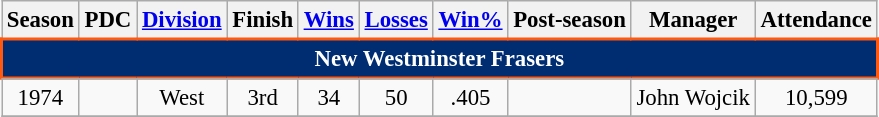<table class="wikitable" style="text-align:center; font-size:95%">
<tr>
<th scope="col">Season</th>
<th scope="col">PDC</th>
<th scope="col"><a href='#'>Division</a></th>
<th scope="col">Finish</th>
<th scope="col"><a href='#'>Wins</a></th>
<th scope="col"><a href='#'>Losses</a></th>
<th scope="col"><a href='#'>Win%</a></th>
<th scope="col">Post-season</th>
<th scope="col">Manager</th>
<th scope="col">Attendance</th>
</tr>
<tr>
<td align="center" colspan="11" style="background: #002D72; color: white; border:2px solid #FF5910"><strong>New Westminster Frasers</strong></td>
</tr>
<tr>
</tr>
<tr>
<td>1974</td>
<td></td>
<td>West</td>
<td>3rd</td>
<td>34</td>
<td>50</td>
<td>.405</td>
<td></td>
<td>John Wojcik</td>
<td>10,599</td>
</tr>
<tr>
</tr>
</table>
